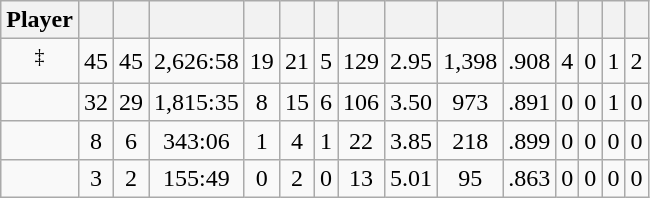<table class="wikitable sortable" style="text-align:center;">
<tr>
<th>Player</th>
<th></th>
<th></th>
<th></th>
<th></th>
<th></th>
<th></th>
<th></th>
<th></th>
<th></th>
<th></th>
<th></th>
<th></th>
<th></th>
<th></th>
</tr>
<tr>
<td><sup>‡</sup></td>
<td>45</td>
<td>45</td>
<td>2,626:58</td>
<td>19</td>
<td>21</td>
<td>5</td>
<td>129</td>
<td>2.95</td>
<td>1,398</td>
<td>.908</td>
<td>4</td>
<td>0</td>
<td>1</td>
<td>2</td>
</tr>
<tr>
<td></td>
<td>32</td>
<td>29</td>
<td>1,815:35</td>
<td>8</td>
<td>15</td>
<td>6</td>
<td>106</td>
<td>3.50</td>
<td>973</td>
<td>.891</td>
<td>0</td>
<td>0</td>
<td>1</td>
<td>0</td>
</tr>
<tr>
<td></td>
<td>8</td>
<td>6</td>
<td>343:06</td>
<td>1</td>
<td>4</td>
<td>1</td>
<td>22</td>
<td>3.85</td>
<td>218</td>
<td>.899</td>
<td>0</td>
<td>0</td>
<td>0</td>
<td>0</td>
</tr>
<tr>
<td></td>
<td>3</td>
<td>2</td>
<td>155:49</td>
<td>0</td>
<td>2</td>
<td>0</td>
<td>13</td>
<td>5.01</td>
<td>95</td>
<td>.863</td>
<td>0</td>
<td>0</td>
<td>0</td>
<td>0</td>
</tr>
</table>
